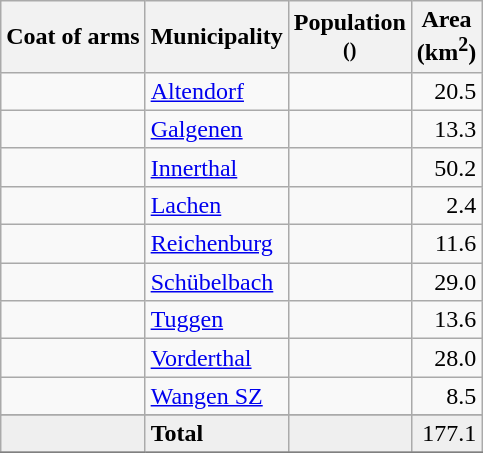<table class=wikitable cellpadding="5" cellspacing="0" border="1" style="border: gray solid 1px; border-collapse: collapse;">
<tr>
<th>Coat of arms</th>
<th>Municipality</th>
<th>Population<br><small>()</small></th>
<th>Area<br>(km<sup>2</sup>)</th>
</tr>
<tr>
<td align="center"></td>
<td><a href='#'>Altendorf</a></td>
<td align="center"></td>
<td align="right">20.5</td>
</tr>
<tr>
<td align="center"></td>
<td><a href='#'>Galgenen</a></td>
<td align="center"></td>
<td align="right">13.3</td>
</tr>
<tr>
<td align="center"></td>
<td><a href='#'>Innerthal</a></td>
<td align="center"></td>
<td align="right">50.2</td>
</tr>
<tr>
<td align="center"></td>
<td><a href='#'>Lachen</a></td>
<td align="center"></td>
<td align="right">2.4</td>
</tr>
<tr>
<td align="center"></td>
<td><a href='#'>Reichenburg</a></td>
<td align="center"></td>
<td align="right">11.6</td>
</tr>
<tr>
<td align="center"></td>
<td><a href='#'>Schübelbach</a></td>
<td align="center"></td>
<td align="right">29.0</td>
</tr>
<tr>
<td align="center"></td>
<td><a href='#'>Tuggen</a></td>
<td align="center"></td>
<td align="right">13.6</td>
</tr>
<tr>
<td align="center"></td>
<td><a href='#'>Vorderthal</a></td>
<td align="center"></td>
<td align="right">28.0</td>
</tr>
<tr>
<td align="center"></td>
<td><a href='#'>Wangen SZ</a></td>
<td align="center"></td>
<td align="right">8.5</td>
</tr>
<tr>
</tr>
<tr style="background-color:#EFEFEF;">
<td align="center"></td>
<td><strong>Total</strong></td>
<td align="center"></td>
<td align="right">177.1</td>
</tr>
<tr>
</tr>
</table>
